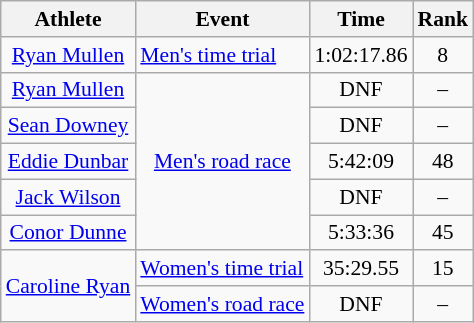<table class="wikitable" style="font-size:90%">
<tr>
<th>Athlete</th>
<th>Event</th>
<th>Time</th>
<th>Rank</th>
</tr>
<tr align=center>
<td><a href='#'>Ryan Mullen</a></td>
<td align=left><a href='#'>Men's time trial</a></td>
<td>1:02:17.86</td>
<td>8</td>
</tr>
<tr align=center>
<td><a href='#'>Ryan Mullen</a></td>
<td rowspan="5"><a href='#'>Men's road race</a></td>
<td>DNF</td>
<td>–</td>
</tr>
<tr align=center>
<td><a href='#'>Sean Downey</a></td>
<td>DNF</td>
<td>–</td>
</tr>
<tr align=center>
<td><a href='#'>Eddie Dunbar</a></td>
<td>5:42:09</td>
<td>48</td>
</tr>
<tr align=center>
<td><a href='#'>Jack Wilson</a></td>
<td>DNF</td>
<td>–</td>
</tr>
<tr align=center>
<td><a href='#'>Conor Dunne</a></td>
<td>5:33:36</td>
<td>45</td>
</tr>
<tr align=center>
<td rowspan="2" align=center><a href='#'>Caroline Ryan</a></td>
<td align=left><a href='#'>Women's time trial</a></td>
<td>35:29.55</td>
<td>15</td>
</tr>
<tr align=center>
<td><a href='#'>Women's road race</a></td>
<td>DNF</td>
<td>–</td>
</tr>
</table>
